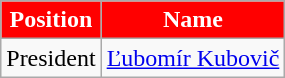<table class="wikitable">
<tr>
<th style="color:#FFFFFF; background:#FF0000">Position</th>
<th style="color:#FFFFFF; background:#FF0000">Name</th>
</tr>
<tr>
<td>President</td>
<td> <a href='#'>Ľubomír Kubovič</a></td>
</tr>
</table>
